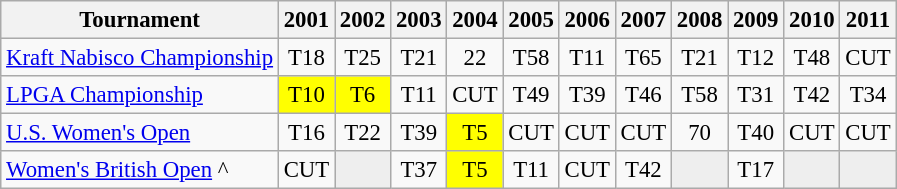<table class="wikitable" style="font-size:95%;text-align:center;">
<tr>
<th>Tournament</th>
<th>2001</th>
<th>2002</th>
<th>2003</th>
<th>2004</th>
<th>2005</th>
<th>2006</th>
<th>2007</th>
<th>2008</th>
<th>2009</th>
<th>2010</th>
<th>2011</th>
</tr>
<tr>
<td align=left><a href='#'>Kraft Nabisco Championship</a></td>
<td>T18</td>
<td>T25</td>
<td>T21</td>
<td>22</td>
<td>T58</td>
<td>T11</td>
<td>T65</td>
<td>T21</td>
<td>T12</td>
<td>T48</td>
<td>CUT</td>
</tr>
<tr>
<td align=left><a href='#'>LPGA Championship</a></td>
<td style="background:yellow;">T10</td>
<td style="background:yellow;">T6</td>
<td>T11</td>
<td>CUT</td>
<td>T49</td>
<td>T39</td>
<td>T46</td>
<td>T58</td>
<td>T31</td>
<td>T42</td>
<td>T34</td>
</tr>
<tr>
<td align=left><a href='#'>U.S. Women's Open</a></td>
<td>T16</td>
<td>T22</td>
<td>T39</td>
<td style="background:yellow;">T5</td>
<td>CUT</td>
<td>CUT</td>
<td>CUT</td>
<td>70</td>
<td>T40</td>
<td>CUT</td>
<td>CUT</td>
</tr>
<tr>
<td align=left><a href='#'>Women's British Open</a> ^</td>
<td>CUT</td>
<td style="background:#eeeeee;"></td>
<td>T37</td>
<td style="background:yellow;">T5</td>
<td>T11</td>
<td>CUT</td>
<td>T42</td>
<td style="background:#eeeeee;"></td>
<td>T17</td>
<td style="background:#eeeeee;"></td>
<td style="background:#eeeeee;"></td>
</tr>
</table>
